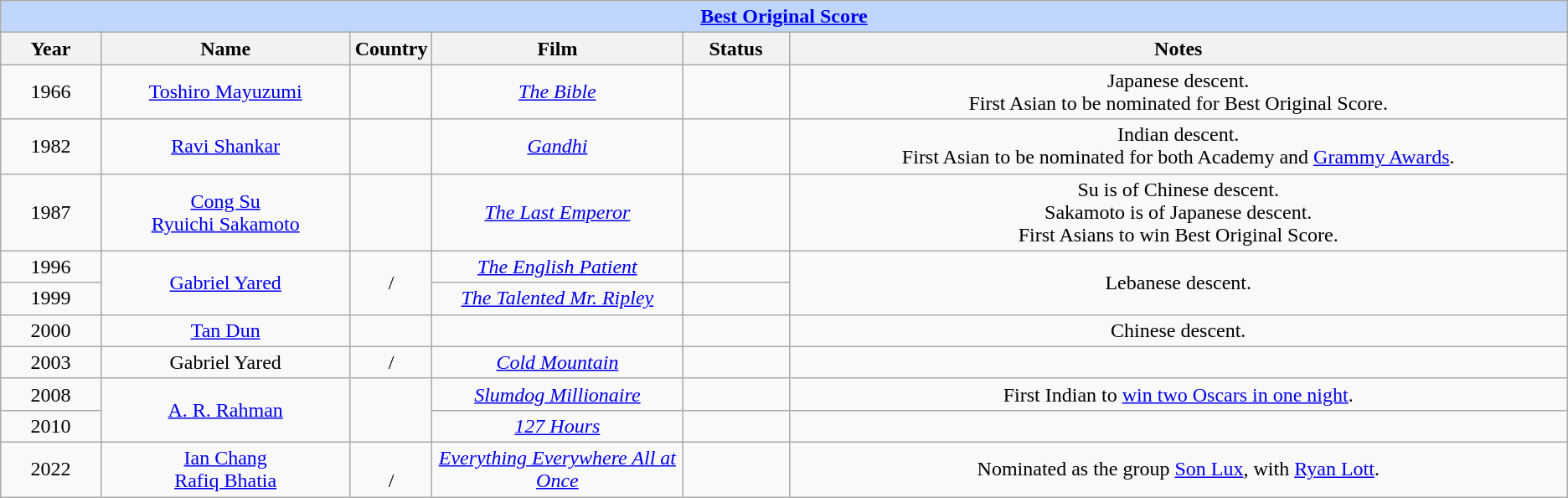<table class="wikitable" style="text-align: center">
<tr style="background:#bfd7ff;">
<td colspan="6" style="text-align:center;"><strong><a href='#'>Best Original Score</a></strong></td>
</tr>
<tr style="background:#ebf5ff;">
<th style="width:075px;">Year</th>
<th style="width:200px;">Name</th>
<th style="width:050px;">Country</th>
<th style="width:200px;">Film</th>
<th style="width:080px;">Status</th>
<th style="width:650px;">Notes</th>
</tr>
<tr>
<td>1966</td>
<td><a href='#'>Toshiro Mayuzumi</a></td>
<td></td>
<td><em><a href='#'>The Bible</a></em></td>
<td></td>
<td>Japanese descent.<br>First Asian to be nominated for Best Original Score.</td>
</tr>
<tr>
<td>1982</td>
<td><a href='#'>Ravi Shankar</a></td>
<td></td>
<td><em><a href='#'>Gandhi</a></em></td>
<td></td>
<td>Indian descent.<br>First Asian to be nominated for both Academy and <a href='#'>Grammy Awards</a>.<br></td>
</tr>
<tr>
<td>1987</td>
<td><a href='#'>Cong Su</a><br><a href='#'>Ryuichi Sakamoto</a></td>
<td><br></td>
<td><em><a href='#'>The Last Emperor</a></em></td>
<td></td>
<td>Su is of Chinese descent.<br>Sakamoto is of Japanese descent.<br>First Asians to win Best Original Score.<br></td>
</tr>
<tr>
<td>1996</td>
<td rowspan="2"><a href='#'>Gabriel Yared</a></td>
<td rowspan="2">/</td>
<td><em><a href='#'>The English Patient</a></em></td>
<td></td>
<td rowspan="2">Lebanese descent.</td>
</tr>
<tr>
<td>1999</td>
<td><em><a href='#'>The Talented Mr. Ripley</a></em></td>
<td></td>
</tr>
<tr>
<td>2000</td>
<td><a href='#'>Tan Dun</a></td>
<td></td>
<td></td>
<td></td>
<td>Chinese descent.</td>
</tr>
<tr>
<td>2003</td>
<td>Gabriel Yared</td>
<td>/</td>
<td><em><a href='#'>Cold Mountain</a></em></td>
<td></td>
<td></td>
</tr>
<tr>
<td>2008</td>
<td rowspan=2><a href='#'>A. R. Rahman</a></td>
<td rowspan=2></td>
<td><em><a href='#'>Slumdog Millionaire</a></em></td>
<td></td>
<td>First Indian to <a href='#'>win two Oscars in one night</a>.</td>
</tr>
<tr>
<td>2010</td>
<td><em><a href='#'>127 Hours</a></em></td>
<td></td>
<td></td>
</tr>
<tr>
<td>2022</td>
<td><a href='#'>Ian Chang</a><br><a href='#'>Rafiq Bhatia</a></td>
<td><br>/</td>
<td><em><a href='#'>Everything Everywhere All at Once</a></em></td>
<td></td>
<td>Nominated as the group <a href='#'>Son Lux</a>, with <a href='#'>Ryan Lott</a>.</td>
</tr>
</table>
